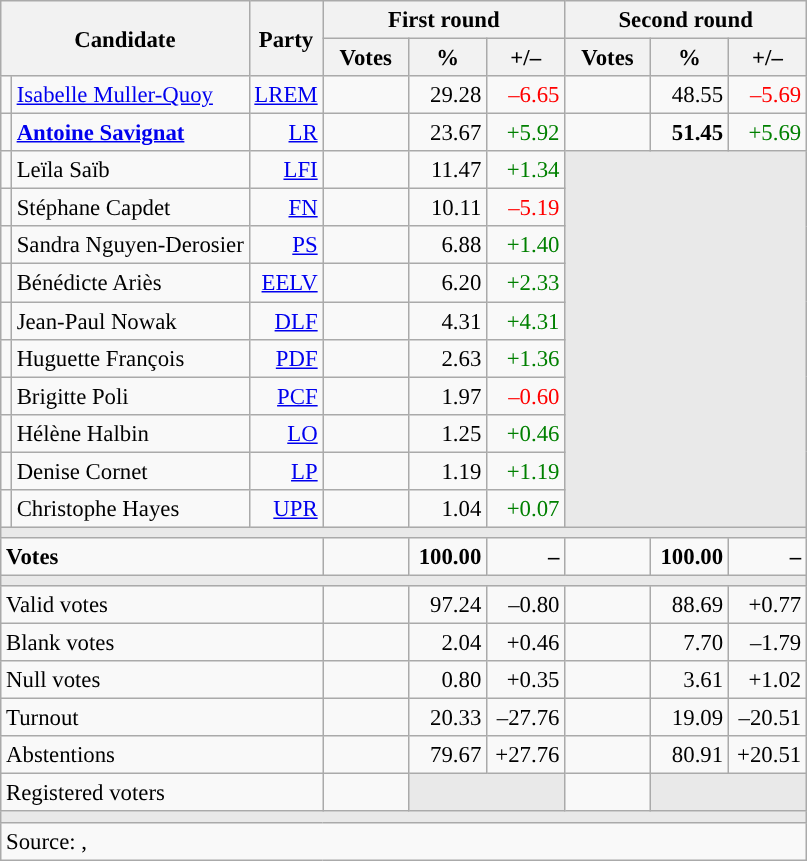<table class="wikitable" style="text-align:right;font-size:95%;">
<tr>
<th rowspan="2" colspan="2">Candidate</th>
<th rowspan="2">Party</th>
<th colspan="3">First round</th>
<th colspan="3">Second round</th>
</tr>
<tr>
<th style="width:50px;">Votes</th>
<th style="width:45px;">%</th>
<th style="width:45px;">+/–</th>
<th style="width:50px;">Votes</th>
<th style="width:45px;">%</th>
<th style="width:45px;">+/–</th>
</tr>
<tr>
<td style="background:"></td>
<td style="text-align:left;"><a href='#'>Isabelle Muller-Quoy</a></td>
<td><a href='#'>LREM</a></td>
<td></td>
<td>29.28</td>
<td style="color:red;">–6.65</td>
<td></td>
<td>48.55</td>
<td style="color:red;">–5.69</td>
</tr>
<tr>
<td style="background:"></td>
<td style="text-align:left;"><strong><a href='#'>Antoine Savignat</a></strong></td>
<td><a href='#'>LR</a></td>
<td></td>
<td>23.67</td>
<td style="color:green;">+5.92</td>
<td></td>
<td><strong>51.45</strong></td>
<td style="color:green;">+5.69</td>
</tr>
<tr>
<td style="background:"></td>
<td style="text-align:left;">Leïla Saïb</td>
<td><a href='#'>LFI</a></td>
<td></td>
<td>11.47</td>
<td style="color:green;">+1.34</td>
<td colspan="3" rowspan="10" style="background:#E9E9E9;"></td>
</tr>
<tr>
<td style="background:"></td>
<td style="text-align:left;">Stéphane Capdet</td>
<td><a href='#'>FN</a></td>
<td></td>
<td>10.11</td>
<td style="color:red;">–5.19</td>
</tr>
<tr>
<td style="background:"></td>
<td style="text-align:left;">Sandra Nguyen-Derosier</td>
<td><a href='#'>PS</a></td>
<td></td>
<td>6.88</td>
<td style="color:green;">+1.40</td>
</tr>
<tr>
<td style="background:"></td>
<td style="text-align:left;">Bénédicte Ariès</td>
<td><a href='#'>EELV</a></td>
<td></td>
<td>6.20</td>
<td style="color:green;">+2.33</td>
</tr>
<tr>
<td style="background:"></td>
<td style="text-align:left;">Jean-Paul Nowak</td>
<td><a href='#'>DLF</a></td>
<td></td>
<td>4.31</td>
<td style="color:green;">+4.31</td>
</tr>
<tr>
<td style="background:"></td>
<td style="text-align:left;">Huguette François</td>
<td><a href='#'>PDF</a></td>
<td></td>
<td>2.63</td>
<td style="color:green;">+1.36</td>
</tr>
<tr>
<td style="background:"></td>
<td style="text-align:left;">Brigitte Poli</td>
<td><a href='#'>PCF</a></td>
<td></td>
<td>1.97</td>
<td style="color:red;">–0.60</td>
</tr>
<tr>
<td style="background:"></td>
<td style="text-align:left;">Hélène Halbin</td>
<td><a href='#'>LO</a></td>
<td></td>
<td>1.25</td>
<td style="color:green;">+0.46</td>
</tr>
<tr>
<td style="background:"></td>
<td style="text-align:left;">Denise Cornet</td>
<td><a href='#'>LP</a></td>
<td></td>
<td>1.19</td>
<td style="color:green;">+1.19</td>
</tr>
<tr>
<td style="background:"></td>
<td style="text-align:left;">Christophe Hayes</td>
<td><a href='#'>UPR</a></td>
<td></td>
<td>1.04</td>
<td style="color:green;">+0.07</td>
</tr>
<tr>
<td colspan="9" style="background:#E9E9E9;"></td>
</tr>
<tr style="font-weight:bold;">
<td colspan="3" style="text-align:left;">Votes</td>
<td></td>
<td>100.00</td>
<td>–</td>
<td></td>
<td>100.00</td>
<td>–</td>
</tr>
<tr>
<td colspan="9" style="background:#E9E9E9;"></td>
</tr>
<tr>
<td colspan="3" style="text-align:left;">Valid votes</td>
<td></td>
<td>97.24</td>
<td>–0.80</td>
<td></td>
<td>88.69</td>
<td>+0.77</td>
</tr>
<tr>
<td colspan="3" style="text-align:left;">Blank votes</td>
<td></td>
<td>2.04</td>
<td>+0.46</td>
<td></td>
<td>7.70</td>
<td>–1.79</td>
</tr>
<tr>
<td colspan="3" style="text-align:left;">Null votes</td>
<td></td>
<td>0.80</td>
<td>+0.35</td>
<td></td>
<td>3.61</td>
<td>+1.02</td>
</tr>
<tr>
<td colspan="3" style="text-align:left;">Turnout</td>
<td></td>
<td>20.33</td>
<td>–27.76</td>
<td></td>
<td>19.09</td>
<td>–20.51</td>
</tr>
<tr>
<td colspan="3" style="text-align:left;">Abstentions</td>
<td></td>
<td>79.67</td>
<td>+27.76</td>
<td></td>
<td>80.91</td>
<td>+20.51</td>
</tr>
<tr>
<td colspan="3" style="text-align:left;">Registered voters</td>
<td></td>
<td colspan="2" style="background:#E9E9E9;"></td>
<td></td>
<td colspan="2" style="background:#E9E9E9;"></td>
</tr>
<tr>
<td colspan="9" style="background:#E9E9E9;"></td>
</tr>
<tr>
<td colspan="9" style="text-align:left;">Source: , </td>
</tr>
</table>
